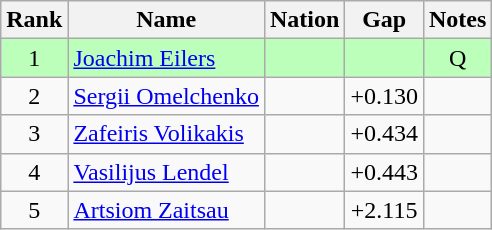<table class="wikitable sortable" style="text-align:center">
<tr>
<th>Rank</th>
<th>Name</th>
<th>Nation</th>
<th>Gap</th>
<th>Notes</th>
</tr>
<tr bgcolor=bbffbb>
<td>1</td>
<td align=left><a href='#'>Joachim Eilers</a></td>
<td align=left></td>
<td></td>
<td>Q</td>
</tr>
<tr>
<td>2</td>
<td align=left><a href='#'>Sergii Omelchenko</a></td>
<td align=left></td>
<td>+0.130</td>
<td></td>
</tr>
<tr>
<td>3</td>
<td align=left><a href='#'>Zafeiris Volikakis</a></td>
<td align=left></td>
<td>+0.434</td>
<td></td>
</tr>
<tr>
<td>4</td>
<td align=left><a href='#'>Vasilijus Lendel</a></td>
<td align=left></td>
<td>+0.443</td>
<td></td>
</tr>
<tr>
<td>5</td>
<td align=left><a href='#'>Artsiom Zaitsau</a></td>
<td align=left></td>
<td>+2.115</td>
<td></td>
</tr>
</table>
